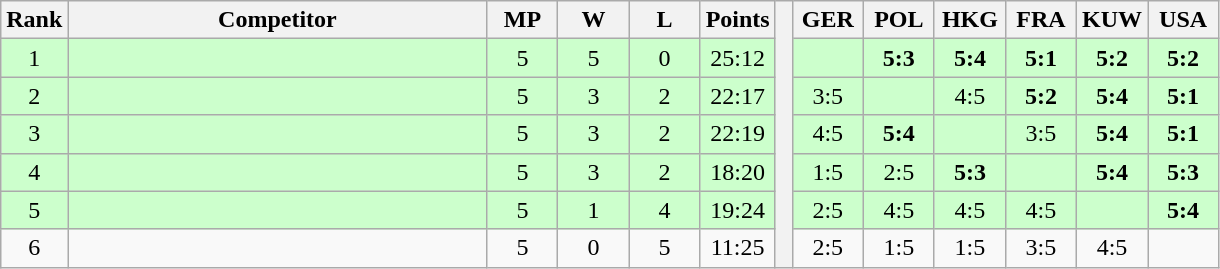<table class="wikitable" style="text-align:center">
<tr>
<th>Rank</th>
<th style="width:17em">Competitor</th>
<th style="width:2.5em">MP</th>
<th style="width:2.5em">W</th>
<th style="width:2.5em">L</th>
<th>Points</th>
<th rowspan="7"> </th>
<th style="width:2.5em">GER</th>
<th style="width:2.5em">POL</th>
<th style="width:2.5em">HKG</th>
<th style="width:2.5em">FRA</th>
<th style="width:2.5em">KUW</th>
<th style="width:2.5em">USA</th>
</tr>
<tr style="background:#cfc;">
<td>1</td>
<td style="text-align:left"></td>
<td>5</td>
<td>5</td>
<td>0</td>
<td>25:12</td>
<td></td>
<td><strong>5:3</strong></td>
<td><strong>5:4</strong></td>
<td><strong>5:1</strong></td>
<td><strong>5:2</strong></td>
<td><strong>5:2</strong></td>
</tr>
<tr style="background:#cfc;">
<td>2</td>
<td style="text-align:left"></td>
<td>5</td>
<td>3</td>
<td>2</td>
<td>22:17</td>
<td>3:5</td>
<td></td>
<td>4:5</td>
<td><strong>5:2</strong></td>
<td><strong>5:4</strong></td>
<td><strong>5:1</strong></td>
</tr>
<tr style="background:#cfc;">
<td>3</td>
<td style="text-align:left"></td>
<td>5</td>
<td>3</td>
<td>2</td>
<td>22:19</td>
<td>4:5</td>
<td><strong>5:4</strong></td>
<td></td>
<td>3:5</td>
<td><strong>5:4</strong></td>
<td><strong>5:1</strong></td>
</tr>
<tr style="background:#cfc;">
<td>4</td>
<td style="text-align:left"></td>
<td>5</td>
<td>3</td>
<td>2</td>
<td>18:20</td>
<td>1:5</td>
<td>2:5</td>
<td><strong>5:3</strong></td>
<td></td>
<td><strong>5:4</strong></td>
<td><strong>5:3</strong></td>
</tr>
<tr style="background:#cfc;">
<td>5</td>
<td style="text-align:left"></td>
<td>5</td>
<td>1</td>
<td>4</td>
<td>19:24</td>
<td>2:5</td>
<td>4:5</td>
<td>4:5</td>
<td>4:5</td>
<td></td>
<td><strong>5:4</strong></td>
</tr>
<tr>
<td>6</td>
<td style="text-align:left"></td>
<td>5</td>
<td>0</td>
<td>5</td>
<td>11:25</td>
<td>2:5</td>
<td>1:5</td>
<td>1:5</td>
<td>3:5</td>
<td>4:5</td>
<td></td>
</tr>
</table>
